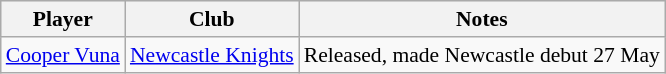<table class="wikitable" style="font-size:90%">
<tr bgcolor="#efefef">
<th>Player</th>
<th>Club</th>
<th>Notes</th>
</tr>
<tr>
<td><a href='#'>Cooper Vuna</a></td>
<td><a href='#'>Newcastle Knights</a></td>
<td>Released, made Newcastle debut 27 May</td>
</tr>
</table>
